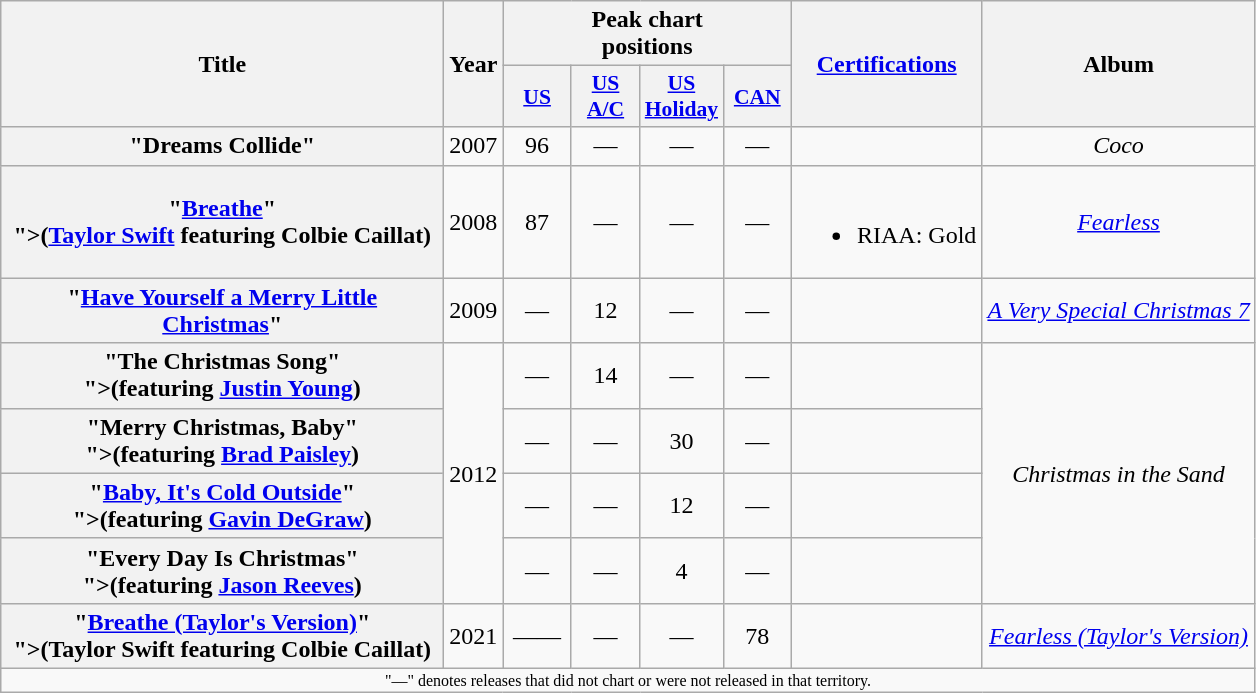<table class="wikitable plainrowheaders" style="text-align:center;" border="1">
<tr>
<th scope="colw" rowspan="2" style="width:18em;">Title</th>
<th scope="col" rowspan="2">Year</th>
<th scope="col" colspan="4">Peak chart<br>positions</th>
<th scope="col" rowspan="2"><a href='#'>Certifications</a></th>
<th scope="col" rowspan="2">Album</th>
</tr>
<tr>
<th scope="col" style="width:2.7em;font-size:90%;"><a href='#'>US</a><br></th>
<th scope="col" style="width:2.7em;font-size:90%;"><a href='#'>US<br>A/C</a><br></th>
<th scope="col" style="width:2.7em;font-size:90%;"><a href='#'>US<br>Holiday</a><br></th>
<th scope="col" style="width:2.7em;font-size:90%;"><a href='#'>CAN</a><br></th>
</tr>
<tr>
<th scope="row">"Dreams Collide"</th>
<td>2007</td>
<td>96</td>
<td>—</td>
<td>—</td>
<td>—</td>
<td></td>
<td><em>Coco</em></td>
</tr>
<tr>
<th scope="row">"<a href='#'>Breathe</a>"<br><span>">(<a href='#'>Taylor Swift</a> featuring Colbie Caillat)</span></th>
<td>2008</td>
<td>87</td>
<td>—</td>
<td>—</td>
<td>—</td>
<td><br><ul><li>RIAA: Gold</li></ul></td>
<td><em><a href='#'>Fearless</a></em></td>
</tr>
<tr>
<th scope="row">"<a href='#'>Have Yourself a Merry Little Christmas</a>"</th>
<td>2009</td>
<td>—</td>
<td>12</td>
<td>—</td>
<td>—</td>
<td></td>
<td><em><a href='#'>A Very Special Christmas 7</a></em></td>
</tr>
<tr>
<th scope="row">"The Christmas Song"<br><span>">(featuring <a href='#'>Justin Young</a>)</span></th>
<td rowspan=4>2012</td>
<td>—</td>
<td>14</td>
<td>—</td>
<td>—</td>
<td></td>
<td rowspan=4><em>Christmas in the Sand</em></td>
</tr>
<tr>
<th scope="row">"Merry Christmas, Baby"<br><span>">(featuring <a href='#'>Brad Paisley</a>)</span></th>
<td>—</td>
<td>—</td>
<td>30</td>
<td>—</td>
<td></td>
</tr>
<tr>
<th scope="row">"<a href='#'>Baby, It's Cold Outside</a>"<br><span>">(featuring <a href='#'>Gavin DeGraw</a>)</span></th>
<td>—</td>
<td>—</td>
<td>12</td>
<td>—</td>
<td></td>
</tr>
<tr>
<th scope="row">"Every Day Is Christmas"<br><span>">(featuring <a href='#'>Jason Reeves</a>)</span></th>
<td>—</td>
<td>—</td>
<td>4</td>
<td>—</td>
<td></td>
</tr>
<tr>
<th scope="row">"<a href='#'>Breathe (Taylor's Version)</a>"<br><span>">(Taylor Swift featuring Colbie Caillat)</span></th>
<td>2021</td>
<td>——</td>
<td>—</td>
<td>—</td>
<td>78</td>
<td></td>
<td><em><a href='#'>Fearless (Taylor's Version)</a></em></td>
</tr>
<tr>
<td align="center" colspan="15" style="font-size:8pt">"—" denotes releases that did not chart or were not released in that territory.</td>
</tr>
</table>
